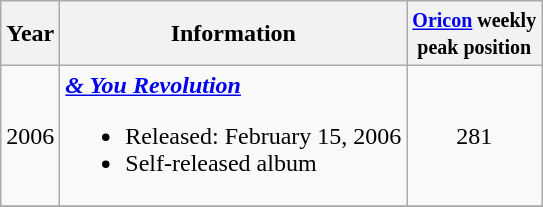<table class="wikitable">
<tr>
<th>Year</th>
<th>Information</th>
<th><small><a href='#'>Oricon</a> weekly<br>peak position</small></th>
</tr>
<tr>
<td>2006</td>
<td><strong><em><a href='#'>& You Revolution</a></em></strong><br><ul><li>Released: February 15, 2006</li><li>Self-released album</li></ul></td>
<td align="center">281</td>
</tr>
<tr>
</tr>
</table>
